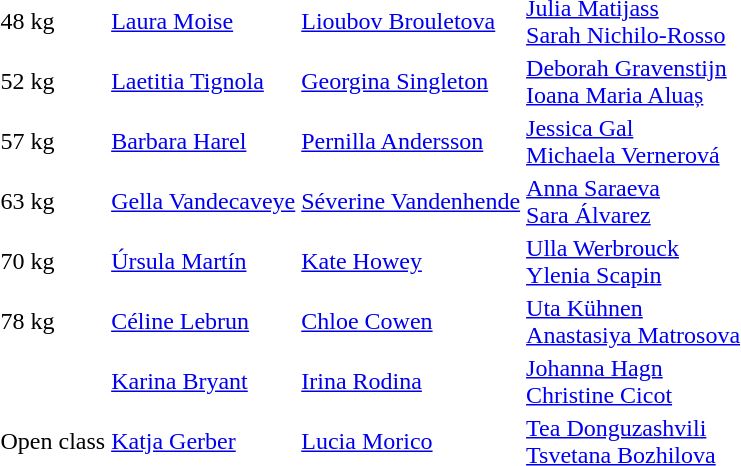<table>
<tr>
<td>48 kg</td>
<td> <a href='#'>Laura Moise</a></td>
<td> <a href='#'>Lioubov Brouletova</a></td>
<td> <a href='#'>Julia Matijass</a> <br>  <a href='#'>Sarah Nichilo-Rosso</a></td>
</tr>
<tr>
<td>52 kg</td>
<td> <a href='#'>Laetitia Tignola</a></td>
<td> <a href='#'>Georgina Singleton</a></td>
<td> <a href='#'>Deborah Gravenstijn</a> <br>  <a href='#'>Ioana Maria Aluaș</a></td>
</tr>
<tr>
<td>57 kg</td>
<td> <a href='#'>Barbara Harel</a></td>
<td> <a href='#'>Pernilla Andersson</a></td>
<td> <a href='#'>Jessica Gal</a> <br>  <a href='#'>Michaela Vernerová</a></td>
</tr>
<tr>
<td>63 kg</td>
<td> <a href='#'>Gella Vandecaveye</a></td>
<td> <a href='#'>Séverine Vandenhende</a></td>
<td> <a href='#'>Anna Saraeva</a> <br>  <a href='#'>Sara Álvarez</a></td>
</tr>
<tr>
<td>70 kg</td>
<td> <a href='#'>Úrsula Martín</a></td>
<td> <a href='#'>Kate Howey</a></td>
<td> <a href='#'>Ulla Werbrouck</a> <br>  <a href='#'>Ylenia Scapin</a></td>
</tr>
<tr>
<td>78 kg</td>
<td> <a href='#'>Céline Lebrun</a></td>
<td> <a href='#'>Chloe Cowen</a></td>
<td> <a href='#'>Uta Kühnen</a> <br>  <a href='#'>Anastasiya Matrosova</a></td>
</tr>
<tr>
<td></td>
<td> <a href='#'>Karina Bryant</a></td>
<td> <a href='#'>Irina Rodina</a></td>
<td> <a href='#'>Johanna Hagn</a> <br>  <a href='#'>Christine Cicot</a></td>
</tr>
<tr>
<td>Open class</td>
<td> <a href='#'>Katja Gerber</a></td>
<td> <a href='#'>Lucia Morico</a></td>
<td> <a href='#'>Tea Donguzashvili</a> <br>  <a href='#'>Tsvetana Bozhilova</a></td>
</tr>
</table>
